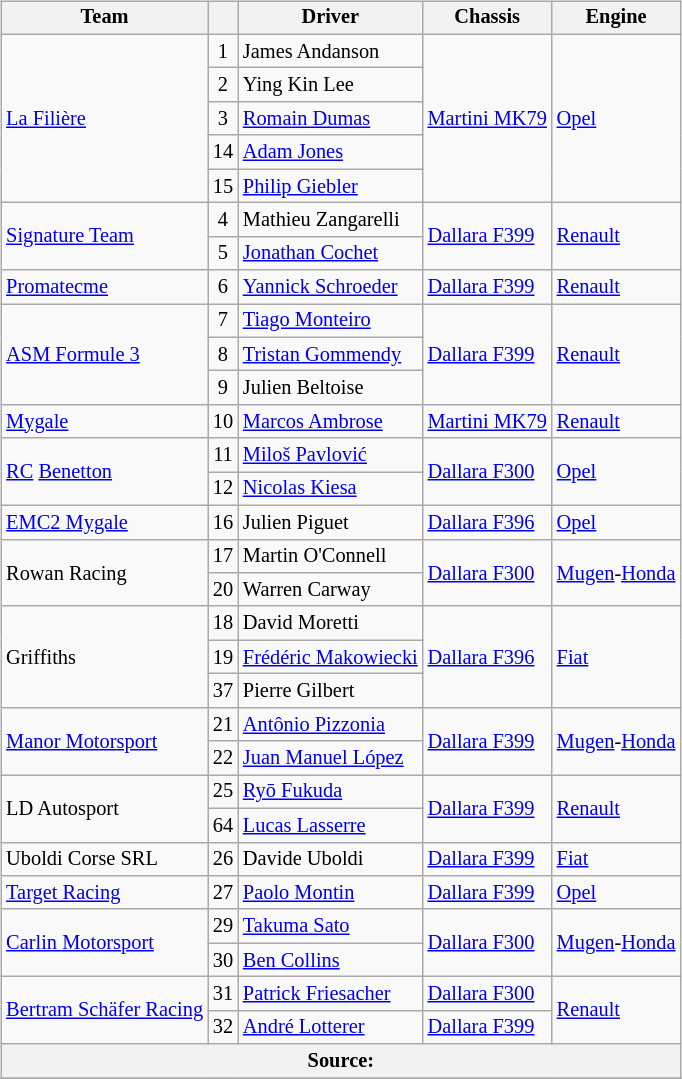<table>
<tr>
<td><br><table class="wikitable" style="font-size: 85%;">
<tr>
<th>Team</th>
<th></th>
<th>Driver</th>
<th>Chassis</th>
<th>Engine</th>
</tr>
<tr>
<td rowspan=5> <a href='#'>La Filière</a></td>
<td align="center">1</td>
<td> James Andanson</td>
<td rowspan=5><a href='#'>Martini MK79</a></td>
<td rowspan=5><a href='#'>Opel</a></td>
</tr>
<tr>
<td align="center">2</td>
<td> Ying Kin Lee</td>
</tr>
<tr>
<td align="center">3</td>
<td> <a href='#'>Romain Dumas</a></td>
</tr>
<tr>
<td align="center">14</td>
<td> <a href='#'>Adam Jones</a></td>
</tr>
<tr>
<td align="center">15</td>
<td> <a href='#'>Philip Giebler</a></td>
</tr>
<tr>
<td rowspan=2> <a href='#'>Signature Team</a></td>
<td align="center">4</td>
<td> Mathieu Zangarelli</td>
<td rowspan=2><a href='#'>Dallara F399</a></td>
<td rowspan=2><a href='#'>Renault</a></td>
</tr>
<tr>
<td align="center">5</td>
<td> <a href='#'>Jonathan Cochet</a></td>
</tr>
<tr>
<td> <a href='#'>Promatecme</a></td>
<td align="center">6</td>
<td> <a href='#'>Yannick Schroeder</a></td>
<td><a href='#'>Dallara F399</a></td>
<td><a href='#'>Renault</a></td>
</tr>
<tr>
<td rowspan=3> <a href='#'>ASM Formule 3</a></td>
<td align="center">7</td>
<td> <a href='#'>Tiago Monteiro</a></td>
<td rowspan=3><a href='#'>Dallara F399</a></td>
<td rowspan=3><a href='#'>Renault</a></td>
</tr>
<tr>
<td align="center">8</td>
<td> <a href='#'>Tristan Gommendy</a></td>
</tr>
<tr>
<td align="center">9</td>
<td> Julien Beltoise</td>
</tr>
<tr>
<td> <a href='#'>Mygale</a></td>
<td align="center">10</td>
<td> <a href='#'>Marcos Ambrose</a></td>
<td><a href='#'>Martini MK79</a></td>
<td><a href='#'>Renault</a></td>
</tr>
<tr>
<td rowspan=2> <a href='#'>RC</a> <a href='#'>Benetton</a></td>
<td align="center">11</td>
<td> <a href='#'>Miloš Pavlović</a></td>
<td rowspan=2><a href='#'>Dallara F300</a></td>
<td rowspan=2><a href='#'>Opel</a></td>
</tr>
<tr>
<td align="center">12</td>
<td> <a href='#'>Nicolas Kiesa</a></td>
</tr>
<tr>
<td> <a href='#'>EMC2 Mygale</a></td>
<td align="center">16</td>
<td> Julien Piguet</td>
<td><a href='#'>Dallara F396</a></td>
<td><a href='#'>Opel</a></td>
</tr>
<tr>
<td rowspan=2> Rowan Racing</td>
<td align="center">17</td>
<td> Martin O'Connell</td>
<td rowspan=2><a href='#'>Dallara F300</a></td>
<td rowspan=2><a href='#'>Mugen</a>-<a href='#'>Honda</a></td>
</tr>
<tr>
<td align="center">20</td>
<td> Warren Carway</td>
</tr>
<tr>
<td rowspan=3> Griffiths</td>
<td align="center">18</td>
<td> David Moretti</td>
<td rowspan=3><a href='#'>Dallara F396</a></td>
<td rowspan=3><a href='#'>Fiat</a></td>
</tr>
<tr>
<td align="center">19</td>
<td> <a href='#'>Frédéric Makowiecki</a></td>
</tr>
<tr>
<td align="center">37</td>
<td> Pierre Gilbert</td>
</tr>
<tr>
<td rowspan=2> <a href='#'>Manor Motorsport</a></td>
<td align="center">21</td>
<td> <a href='#'>Antônio Pizzonia</a></td>
<td rowspan=2><a href='#'>Dallara F399</a></td>
<td rowspan=2><a href='#'>Mugen</a>-<a href='#'>Honda</a></td>
</tr>
<tr>
<td align="center">22</td>
<td> <a href='#'>Juan Manuel López</a></td>
</tr>
<tr>
<td rowspan=2> LD Autosport</td>
<td align="center">25</td>
<td> <a href='#'>Ryō Fukuda</a></td>
<td rowspan=2><a href='#'>Dallara F399</a></td>
<td rowspan=2><a href='#'>Renault</a></td>
</tr>
<tr>
<td align="center">64</td>
<td> <a href='#'>Lucas Lasserre</a></td>
</tr>
<tr>
<td> Uboldi Corse SRL</td>
<td align="center">26</td>
<td> Davide Uboldi</td>
<td><a href='#'>Dallara F399</a></td>
<td><a href='#'>Fiat</a></td>
</tr>
<tr>
<td> <a href='#'>Target Racing</a></td>
<td align="center">27</td>
<td> <a href='#'>Paolo Montin</a></td>
<td><a href='#'>Dallara F399</a></td>
<td><a href='#'>Opel</a></td>
</tr>
<tr>
<td rowspan=2> <a href='#'>Carlin Motorsport</a></td>
<td align="center">29</td>
<td> <a href='#'>Takuma Sato</a></td>
<td rowspan=2><a href='#'>Dallara F300</a></td>
<td rowspan=2><a href='#'>Mugen</a>-<a href='#'>Honda</a></td>
</tr>
<tr>
<td align="center">30</td>
<td> <a href='#'>Ben Collins</a></td>
</tr>
<tr>
<td rowspan=2> <a href='#'>Bertram Schäfer Racing</a></td>
<td align="center">31</td>
<td> <a href='#'>Patrick Friesacher</a></td>
<td><a href='#'>Dallara F300</a></td>
<td rowspan=2><a href='#'>Renault</a></td>
</tr>
<tr>
<td align="center">32</td>
<td> <a href='#'>André Lotterer</a></td>
<td><a href='#'>Dallara F399</a></td>
</tr>
<tr>
<th colspan="5">Source:</th>
</tr>
<tr>
</tr>
</table>
</td>
</tr>
</table>
